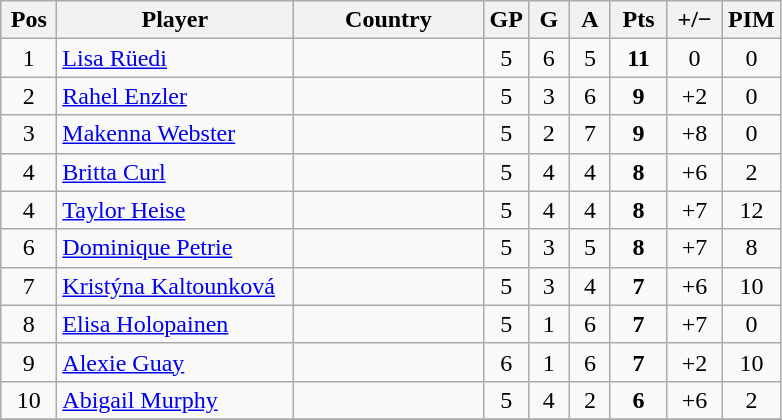<table class="wikitable sortable" style="text-align: center;">
<tr>
<th width=30>Pos</th>
<th width=150>Player</th>
<th width=120>Country</th>
<th width=20>GP</th>
<th width=20>G</th>
<th width=20>A</th>
<th width=30>Pts</th>
<th width=30>+/−</th>
<th width=30>PIM</th>
</tr>
<tr>
<td>1</td>
<td align=left><a href='#'>Lisa Rüedi</a></td>
<td align=left></td>
<td>5</td>
<td>6</td>
<td>5</td>
<td><strong>11</strong></td>
<td>0</td>
<td>0</td>
</tr>
<tr>
<td>2</td>
<td align=left><a href='#'>Rahel Enzler</a></td>
<td align=left></td>
<td>5</td>
<td>3</td>
<td>6</td>
<td><strong>9</strong></td>
<td>+2</td>
<td>0</td>
</tr>
<tr>
<td>3</td>
<td align=left><a href='#'>Makenna Webster</a></td>
<td align=left></td>
<td>5</td>
<td>2</td>
<td>7</td>
<td><strong>9</strong></td>
<td>+8</td>
<td>0</td>
</tr>
<tr>
<td>4</td>
<td align=left><a href='#'>Britta Curl</a></td>
<td align=left></td>
<td>5</td>
<td>4</td>
<td>4</td>
<td><strong>8</strong></td>
<td>+6</td>
<td>2</td>
</tr>
<tr>
<td>4</td>
<td align=left><a href='#'>Taylor Heise</a></td>
<td align=left></td>
<td>5</td>
<td>4</td>
<td>4</td>
<td><strong>8</strong></td>
<td>+7</td>
<td>12</td>
</tr>
<tr>
<td>6</td>
<td align=left><a href='#'>Dominique Petrie</a></td>
<td align=left></td>
<td>5</td>
<td>3</td>
<td>5</td>
<td><strong>8</strong></td>
<td>+7</td>
<td>8</td>
</tr>
<tr>
<td>7</td>
<td align=left><a href='#'>Kristýna Kaltounková</a></td>
<td align=left></td>
<td>5</td>
<td>3</td>
<td>4</td>
<td><strong>7</strong></td>
<td>+6</td>
<td>10</td>
</tr>
<tr>
<td>8</td>
<td align=left><a href='#'>Elisa Holopainen</a></td>
<td align=left></td>
<td>5</td>
<td>1</td>
<td>6</td>
<td><strong>7</strong></td>
<td>+7</td>
<td>0</td>
</tr>
<tr>
<td>9</td>
<td align=left><a href='#'>Alexie Guay</a></td>
<td align=left></td>
<td>6</td>
<td>1</td>
<td>6</td>
<td><strong>7</strong></td>
<td>+2</td>
<td>10</td>
</tr>
<tr>
<td>10</td>
<td align=left><a href='#'>Abigail Murphy</a></td>
<td align=left></td>
<td>5</td>
<td>4</td>
<td>2</td>
<td><strong>6</strong></td>
<td>+6</td>
<td>2</td>
</tr>
<tr>
</tr>
</table>
